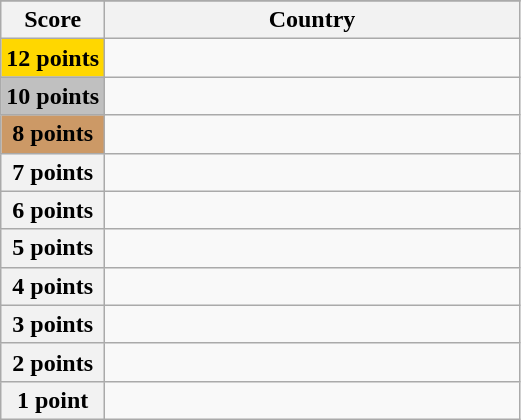<table class="wikitable">
<tr>
</tr>
<tr>
<th scope="col" width="20%">Score</th>
<th scope="col">Country</th>
</tr>
<tr>
<th scope="row" style="background:gold">12 points</th>
<td></td>
</tr>
<tr>
<th scope="row" style="background:silver">10 points</th>
<td></td>
</tr>
<tr>
<th scope="row" style="background:#CC9966">8 points</th>
<td></td>
</tr>
<tr>
<th scope="row">7 points</th>
<td></td>
</tr>
<tr>
<th scope="row">6 points</th>
<td></td>
</tr>
<tr>
<th scope="row">5 points</th>
<td></td>
</tr>
<tr>
<th scope="row">4 points</th>
<td></td>
</tr>
<tr>
<th scope="row">3 points</th>
<td></td>
</tr>
<tr>
<th scope="row">2 points</th>
<td></td>
</tr>
<tr>
<th scope="row">1 point</th>
<td></td>
</tr>
</table>
